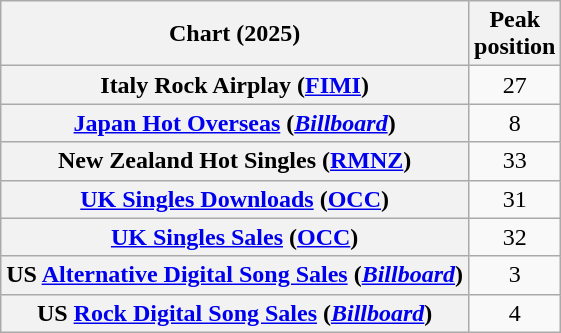<table class="wikitable sortable plainrowheaders" style="text-align:center">
<tr>
<th scope="col">Chart (2025)</th>
<th scope="col">Peak<br>position</th>
</tr>
<tr>
<th scope="row">Italy Rock Airplay (<a href='#'>FIMI</a>)</th>
<td>27</td>
</tr>
<tr>
<th scope="row"><a href='#'>Japan Hot Overseas</a> (<em><a href='#'>Billboard</a></em>)</th>
<td>8</td>
</tr>
<tr>
<th scope="row">New Zealand Hot Singles (<a href='#'>RMNZ</a>)</th>
<td>33</td>
</tr>
<tr>
<th scope="row"><a href='#'>UK Singles Downloads</a> (<a href='#'>OCC</a>)</th>
<td>31</td>
</tr>
<tr>
<th scope="row"><a href='#'>UK Singles Sales</a> (<a href='#'>OCC</a>)</th>
<td>32</td>
</tr>
<tr>
<th scope="row">US <a href='#'>Alternative Digital Song Sales</a> (<em><a href='#'>Billboard</a></em>)</th>
<td>3</td>
</tr>
<tr>
<th scope="row">US <a href='#'>Rock Digital Song Sales</a> (<em><a href='#'>Billboard</a></em>)</th>
<td>4</td>
</tr>
</table>
